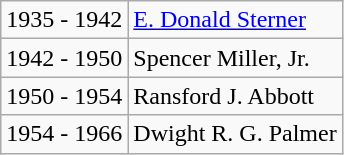<table class="wikitable">
<tr>
<td>1935 - 1942</td>
<td><a href='#'>E. Donald Sterner</a></td>
</tr>
<tr>
<td>1942 - 1950</td>
<td>Spencer Miller, Jr.</td>
</tr>
<tr>
<td>1950 - 1954</td>
<td>Ransford J. Abbott</td>
</tr>
<tr>
<td>1954 - 1966</td>
<td>Dwight R. G. Palmer</td>
</tr>
</table>
